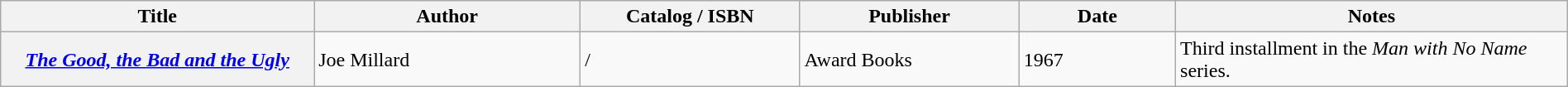<table class="wikitable sortable" style="width:100%;">
<tr>
<th width=20%>Title</th>
<th width=17%>Author</th>
<th width=14%>Catalog / ISBN</th>
<th width=14%>Publisher</th>
<th width=10%>Date</th>
<th width=25%>Notes</th>
</tr>
<tr>
<th><em><a href='#'>The Good, the Bad and the Ugly</a></em></th>
<td>Joe Millard</td>
<td> / </td>
<td>Award Books</td>
<td>1967</td>
<td>Third installment in the <em>Man with No Name</em> series.</td>
</tr>
</table>
